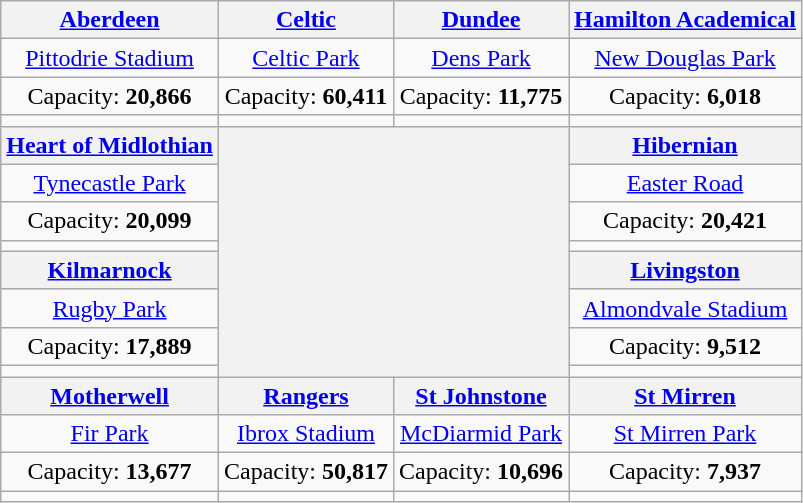<table class="wikitable" style="text-align:center">
<tr>
<th><a href='#'>Aberdeen</a></th>
<th><a href='#'>Celtic</a></th>
<th><a href='#'>Dundee</a></th>
<th><a href='#'>Hamilton Academical</a></th>
</tr>
<tr>
<td><a href='#'>Pittodrie Stadium</a></td>
<td><a href='#'>Celtic Park</a></td>
<td><a href='#'>Dens Park</a></td>
<td><a href='#'>New Douglas Park</a></td>
</tr>
<tr>
<td>Capacity: <strong>20,866</strong></td>
<td>Capacity: <strong>60,411</strong></td>
<td>Capacity: <strong>11,775</strong></td>
<td>Capacity: <strong>6,018</strong></td>
</tr>
<tr>
<td></td>
<td></td>
<td></td>
<td></td>
</tr>
<tr>
<th><a href='#'>Heart of Midlothian</a></th>
<th rowspan="8" colspan="2"></th>
<th><a href='#'>Hibernian</a></th>
</tr>
<tr>
<td><a href='#'>Tynecastle Park</a></td>
<td><a href='#'>Easter Road</a></td>
</tr>
<tr>
<td>Capacity: <strong>20,099</strong></td>
<td>Capacity: <strong>20,421</strong></td>
</tr>
<tr>
<td></td>
<td></td>
</tr>
<tr>
<th><a href='#'>Kilmarnock</a></th>
<th><a href='#'>Livingston</a></th>
</tr>
<tr>
<td><a href='#'>Rugby Park</a></td>
<td><a href='#'>Almondvale Stadium</a></td>
</tr>
<tr>
<td>Capacity: <strong>17,889</strong></td>
<td>Capacity: <strong>9,512</strong></td>
</tr>
<tr>
<td></td>
<td></td>
</tr>
<tr>
<th><a href='#'>Motherwell</a></th>
<th><a href='#'>Rangers</a></th>
<th><a href='#'>St Johnstone</a></th>
<th><a href='#'>St Mirren</a></th>
</tr>
<tr>
<td><a href='#'>Fir Park</a></td>
<td><a href='#'>Ibrox Stadium</a></td>
<td><a href='#'>McDiarmid Park</a></td>
<td><a href='#'>St Mirren Park</a></td>
</tr>
<tr>
<td>Capacity: <strong>13,677</strong></td>
<td>Capacity: <strong>50,817</strong></td>
<td>Capacity: <strong>10,696</strong></td>
<td>Capacity: <strong>7,937</strong></td>
</tr>
<tr>
<td></td>
<td></td>
<td></td>
<td></td>
</tr>
</table>
